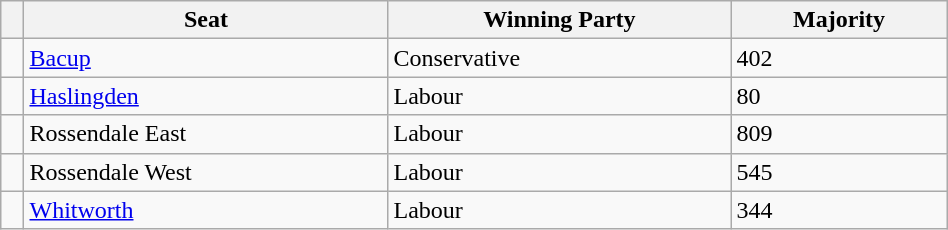<table class="wikitable" style="right; width:50%">
<tr>
<th></th>
<th>Seat</th>
<th>Winning Party</th>
<th>Majority</th>
</tr>
<tr>
<td></td>
<td><a href='#'>Bacup</a></td>
<td>Conservative</td>
<td>402</td>
</tr>
<tr>
<td></td>
<td><a href='#'>Haslingden</a></td>
<td>Labour</td>
<td>80</td>
</tr>
<tr>
<td></td>
<td>Rossendale East</td>
<td>Labour</td>
<td>809</td>
</tr>
<tr>
<td></td>
<td>Rossendale West</td>
<td>Labour</td>
<td>545</td>
</tr>
<tr>
<td></td>
<td><a href='#'>Whitworth</a></td>
<td>Labour</td>
<td>344</td>
</tr>
</table>
